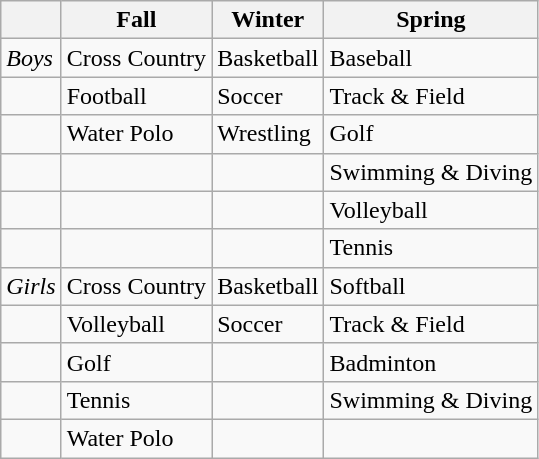<table class="wikitable">
<tr>
<th></th>
<th>Fall</th>
<th>Winter</th>
<th>Spring</th>
</tr>
<tr>
<td><em>Boys</em></td>
<td>Cross Country</td>
<td>Basketball</td>
<td>Baseball</td>
</tr>
<tr bp>
<td></td>
<td>Football</td>
<td>Soccer</td>
<td>Track & Field</td>
</tr>
<tr>
<td></td>
<td>Water Polo</td>
<td>Wrestling</td>
<td>Golf</td>
</tr>
<tr>
<td></td>
<td></td>
<td></td>
<td>Swimming & Diving</td>
</tr>
<tr>
<td></td>
<td></td>
<td></td>
<td>Volleyball</td>
</tr>
<tr>
<td></td>
<td></td>
<td></td>
<td>Tennis</td>
</tr>
<tr>
<td><em>Girls</em></td>
<td>Cross Country</td>
<td>Basketball</td>
<td>Softball</td>
</tr>
<tr>
<td></td>
<td>Volleyball</td>
<td>Soccer</td>
<td>Track & Field</td>
</tr>
<tr>
<td></td>
<td>Golf</td>
<td></td>
<td>Badminton</td>
</tr>
<tr>
<td></td>
<td>Tennis</td>
<td></td>
<td>Swimming & Diving</td>
</tr>
<tr>
<td></td>
<td>Water Polo</td>
<td></td>
<td></td>
</tr>
</table>
